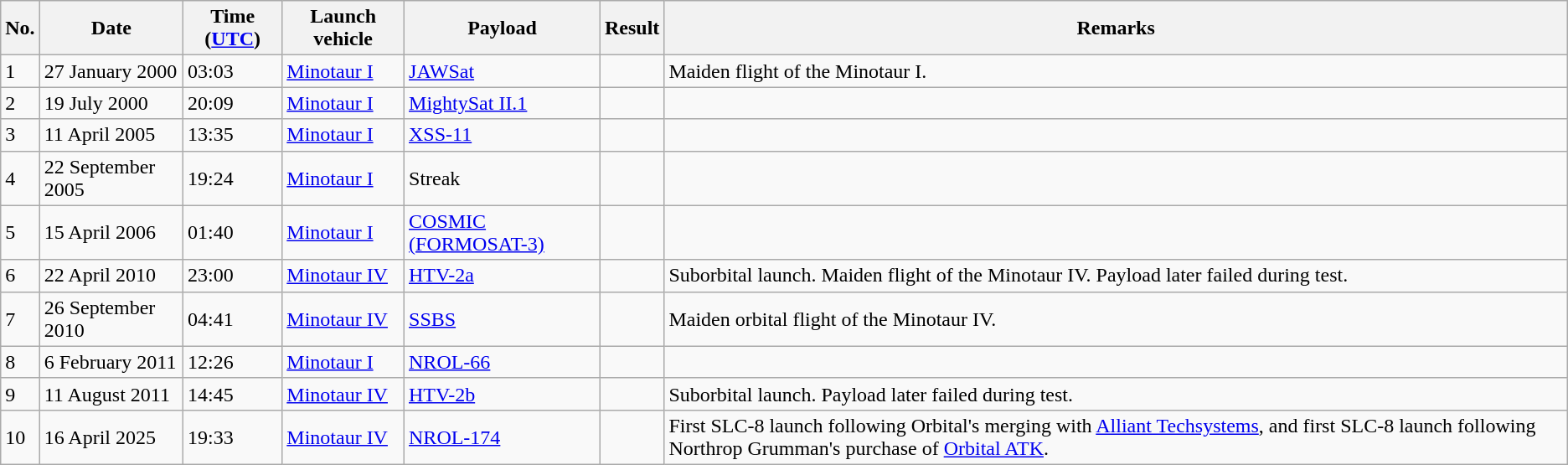<table class="wikitable">
<tr>
<th>No.</th>
<th>Date</th>
<th>Time (<a href='#'>UTC</a>)</th>
<th>Launch vehicle</th>
<th>Payload</th>
<th>Result</th>
<th>Remarks</th>
</tr>
<tr>
<td>1</td>
<td>27 January 2000</td>
<td>03:03</td>
<td><a href='#'>Minotaur I</a></td>
<td><a href='#'>JAWSat</a></td>
<td></td>
<td>Maiden flight of the Minotaur I.</td>
</tr>
<tr>
<td>2</td>
<td>19 July 2000</td>
<td>20:09</td>
<td><a href='#'>Minotaur I</a></td>
<td><a href='#'>MightySat II.1</a></td>
<td></td>
<td></td>
</tr>
<tr>
<td>3</td>
<td>11 April 2005</td>
<td>13:35</td>
<td><a href='#'>Minotaur I</a></td>
<td><a href='#'>XSS-11</a></td>
<td></td>
<td></td>
</tr>
<tr>
<td>4</td>
<td>22 September 2005</td>
<td>19:24</td>
<td><a href='#'>Minotaur I</a></td>
<td>Streak</td>
<td></td>
<td></td>
</tr>
<tr>
<td>5</td>
<td>15 April 2006</td>
<td>01:40</td>
<td><a href='#'>Minotaur I</a></td>
<td><a href='#'>COSMIC (FORMOSAT-3)</a></td>
<td></td>
<td></td>
</tr>
<tr>
<td>6</td>
<td>22 April 2010</td>
<td>23:00</td>
<td><a href='#'>Minotaur IV</a></td>
<td><a href='#'>HTV-2a</a></td>
<td></td>
<td>Suborbital launch. Maiden flight of the Minotaur IV. Payload later failed during test.</td>
</tr>
<tr>
<td>7</td>
<td>26 September 2010</td>
<td>04:41</td>
<td><a href='#'>Minotaur IV</a></td>
<td><a href='#'>SSBS</a></td>
<td></td>
<td>Maiden orbital flight of the Minotaur IV.</td>
</tr>
<tr>
<td>8</td>
<td>6 February 2011</td>
<td>12:26</td>
<td><a href='#'>Minotaur I</a></td>
<td><a href='#'>NROL-66</a></td>
<td></td>
<td></td>
</tr>
<tr>
<td>9</td>
<td>11 August 2011</td>
<td>14:45</td>
<td><a href='#'>Minotaur IV</a></td>
<td><a href='#'>HTV-2b</a></td>
<td></td>
<td>Suborbital launch. Payload later failed during test.</td>
</tr>
<tr>
<td>10</td>
<td>16 April 2025</td>
<td>19:33</td>
<td><a href='#'>Minotaur IV</a></td>
<td><a href='#'>NROL-174</a></td>
<td></td>
<td>First SLC-8 launch following Orbital's merging with <a href='#'>Alliant Techsystems</a>, and first SLC-8 launch following Northrop Grumman's purchase of <a href='#'>Orbital ATK</a>.</td>
</tr>
</table>
